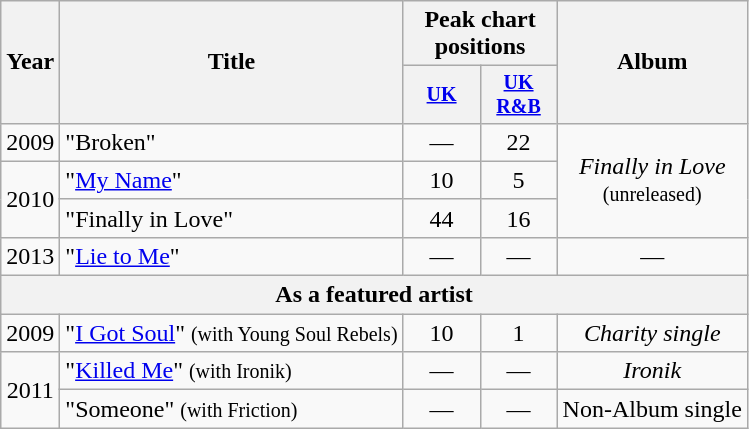<table class="wikitable" style=text-align:center;>
<tr>
<th rowspan="2">Year</th>
<th rowspan="2">Title</th>
<th colspan="2">Peak chart positions</th>
<th rowspan="2">Album</th>
</tr>
<tr style=font-size:smaller>
<th style="width:45px; text-align:center;"><a href='#'>UK</a></th>
<th style="width:45px; text-align:center;"><a href='#'>UK<br>R&B</a></th>
</tr>
<tr>
<td style="text-align:center;">2009</td>
<td align="left">"Broken"</td>
<td style="text-align:center;">—</td>
<td style="text-align:center;">22</td>
<td style="text-align:center;" rowspan="3"><em>Finally in Love</em><br><small>(unreleased)</small></td>
</tr>
<tr>
<td style="text-align:center;" rowspan="2">2010</td>
<td align="left">"<a href='#'>My Name</a>"</td>
<td style="text-align:center;">10</td>
<td style="text-align:center;">5</td>
</tr>
<tr>
<td align="left">"Finally in Love"</td>
<td style="text-align:center;">44</td>
<td style="text-align:center;">16</td>
</tr>
<tr>
<td style="text-align:center;">2013</td>
<td align="left">"<a href='#'>Lie to Me</a>"</td>
<td style="text-align:center;">—</td>
<td style="text-align:center;">—</td>
<td style="text-align:center;">—</td>
</tr>
<tr>
<th colspan="6">As a featured artist</th>
</tr>
<tr>
<td>2009</td>
<td align="left">"<a href='#'>I Got Soul</a>" <small>(with Young Soul Rebels)</small></td>
<td style="text-align:center;">10</td>
<td style="text-align:center;">1</td>
<td style="text-align:center;"><em>Charity single</em></td>
</tr>
<tr>
<td style="text-align:center;" rowspan="2">2011</td>
<td align="left">"<a href='#'>Killed Me</a>" <small>(with Ironik)</small></td>
<td style="text-align:center;">—</td>
<td style="text-align:center;">—</td>
<td style="text-align:center;"><em>Ironik</em></td>
</tr>
<tr>
<td align="left">"Someone" <small>(with Friction)</small></td>
<td style="text-align:center;">—</td>
<td style="text-align:center;">—</td>
<td style="text-align:center;">Non-Album single</td>
</tr>
</table>
